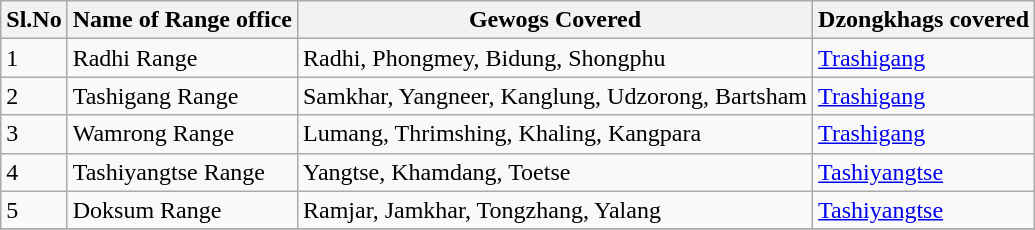<table class="wikitable">
<tr>
<th>Sl.No</th>
<th>Name of Range office</th>
<th>Gewogs Covered</th>
<th>Dzongkhags covered</th>
</tr>
<tr>
<td>1</td>
<td>Radhi Range</td>
<td>Radhi, Phongmey, Bidung, Shongphu</td>
<td><a href='#'>Trashigang</a></td>
</tr>
<tr>
<td>2</td>
<td>Tashigang Range</td>
<td>Samkhar, Yangneer, Kanglung, Udzorong, Bartsham</td>
<td><a href='#'>Trashigang</a></td>
</tr>
<tr>
<td>3</td>
<td>Wamrong Range</td>
<td>Lumang, Thrimshing, Khaling, Kangpara</td>
<td><a href='#'>Trashigang</a></td>
</tr>
<tr>
<td>4</td>
<td>Tashiyangtse Range</td>
<td>Yangtse, Khamdang, Toetse</td>
<td><a href='#'>Tashiyangtse</a></td>
</tr>
<tr>
<td>5</td>
<td>Doksum Range</td>
<td>Ramjar, Jamkhar, Tongzhang, Yalang</td>
<td><a href='#'>Tashiyangtse</a></td>
</tr>
<tr>
</tr>
</table>
